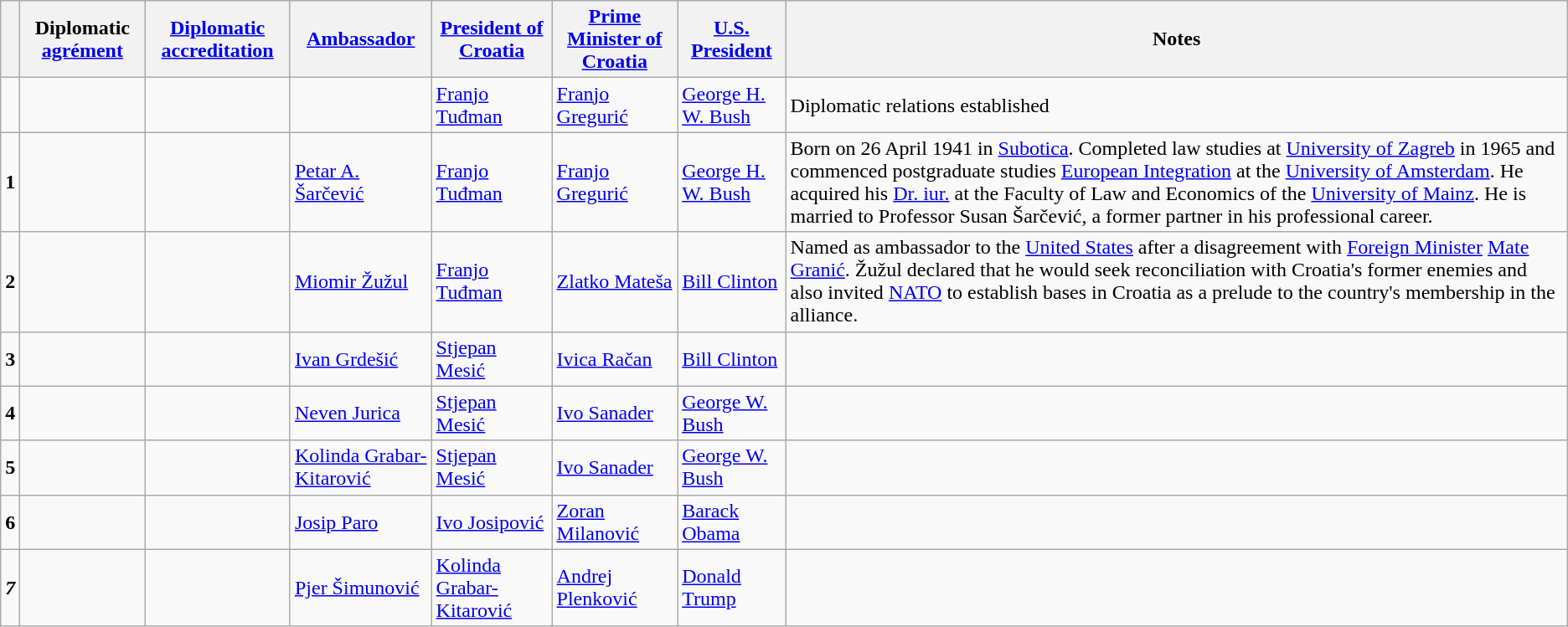<table class="wikitable sortable">
<tr>
<th></th>
<th>Diplomatic <a href='#'>agrément</a></th>
<th><a href='#'>Diplomatic accreditation</a></th>
<th><a href='#'>Ambassador</a></th>
<th><a href='#'>President of Croatia</a></th>
<th><a href='#'>Prime Minister of Croatia</a></th>
<th><a href='#'>U.S. President</a></th>
<th>Notes</th>
</tr>
<tr>
<td></td>
<td></td>
<td></td>
<td></td>
<td><a href='#'>Franjo Tuđman</a></td>
<td><a href='#'>Franjo Gregurić</a></td>
<td><a href='#'>George H. W. Bush</a></td>
<td>Diplomatic relations established</td>
</tr>
<tr>
<td><strong>1</strong></td>
<td></td>
<td></td>
<td><a href='#'>Petar A. Šarčević</a></td>
<td><a href='#'>Franjo Tuđman</a></td>
<td><a href='#'>Franjo Gregurić</a></td>
<td><a href='#'>George H. W. Bush</a></td>
<td>Born on 26 April 1941 in <a href='#'>Subotica</a>. Completed law studies at <a href='#'>University of Zagreb</a> in 1965 and commenced postgraduate studies <a href='#'>European Integration</a> at the <a href='#'>University of Amsterdam</a>. He acquired his <a href='#'>Dr. iur.</a>  at the Faculty of Law and Economics of the <a href='#'>University of Mainz</a>. He is married to Professor Susan Šarčević, a former partner in his professional career.</td>
</tr>
<tr>
<td><strong>2</strong></td>
<td></td>
<td></td>
<td><a href='#'>Miomir Žužul</a></td>
<td><a href='#'>Franjo Tuđman</a></td>
<td><a href='#'>Zlatko Mateša</a></td>
<td><a href='#'>Bill Clinton</a></td>
<td>Named as ambassador to the <a href='#'>United States</a> after a disagreement with <a href='#'>Foreign Minister</a> <a href='#'>Mate Granić</a>. Žužul declared that he would seek reconciliation with Croatia's former enemies and also invited <a href='#'>NATO</a> to establish bases in Croatia as a prelude to the country's membership in the alliance.</td>
</tr>
<tr>
<td><strong>3</strong></td>
<td></td>
<td></td>
<td><a href='#'>Ivan Grdešić</a></td>
<td><a href='#'>Stjepan Mesić</a></td>
<td><a href='#'>Ivica Račan</a></td>
<td><a href='#'>Bill Clinton</a></td>
<td></td>
</tr>
<tr>
<td><strong>4</strong></td>
<td></td>
<td></td>
<td><a href='#'>Neven Jurica</a></td>
<td><a href='#'>Stjepan Mesić</a></td>
<td><a href='#'>Ivo Sanader</a></td>
<td><a href='#'>George W. Bush</a></td>
<td></td>
</tr>
<tr>
<td><strong>5</strong></td>
<td></td>
<td></td>
<td><a href='#'>Kolinda Grabar-Kitarović</a></td>
<td><a href='#'>Stjepan Mesić</a></td>
<td><a href='#'>Ivo Sanader</a></td>
<td><a href='#'>George W. Bush</a></td>
<td></td>
</tr>
<tr>
<td><strong>6</strong></td>
<td></td>
<td></td>
<td><a href='#'>Josip Paro</a></td>
<td><a href='#'>Ivo Josipović</a></td>
<td><a href='#'>Zoran Milanović</a></td>
<td><a href='#'>Barack Obama</a></td>
<td></td>
</tr>
<tr>
<td><strong><em>7</em></strong></td>
<td></td>
<td></td>
<td><a href='#'>Pjer Šimunović</a></td>
<td><a href='#'>Kolinda Grabar-Kitarović</a></td>
<td><a href='#'>Andrej Plenković</a></td>
<td><a href='#'>Donald Trump</a></td>
<td></td>
</tr>
</table>
